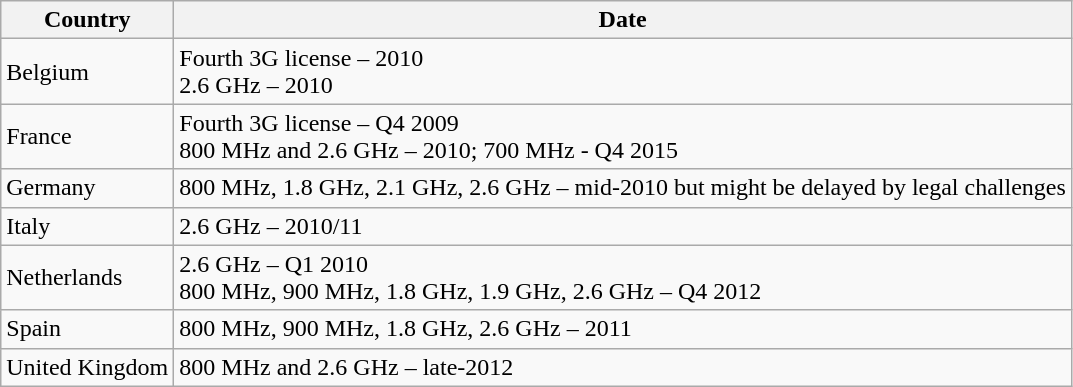<table class="wikitable">
<tr>
<th>Country</th>
<th>Date</th>
</tr>
<tr>
<td>Belgium</td>
<td>Fourth 3G license – 2010<br>2.6 GHz – 2010</td>
</tr>
<tr>
<td>France</td>
<td>Fourth 3G license – Q4 2009<br>800 MHz and 2.6 GHz – 2010; 
700 MHz - Q4 2015</td>
</tr>
<tr>
<td>Germany</td>
<td>800 MHz, 1.8 GHz, 2.1 GHz, 2.6 GHz – mid-2010 but might be delayed by legal challenges</td>
</tr>
<tr>
<td>Italy</td>
<td>2.6 GHz – 2010/11</td>
</tr>
<tr>
<td>Netherlands</td>
<td>2.6 GHz – Q1 2010<br>800 MHz, 900 MHz, 1.8 GHz, 1.9 GHz, 2.6 GHz – Q4 2012</td>
</tr>
<tr>
<td>Spain</td>
<td>800 MHz, 900 MHz, 1.8 GHz, 2.6 GHz – 2011</td>
</tr>
<tr>
<td>United Kingdom</td>
<td>800 MHz and 2.6 GHz – late-2012</td>
</tr>
</table>
